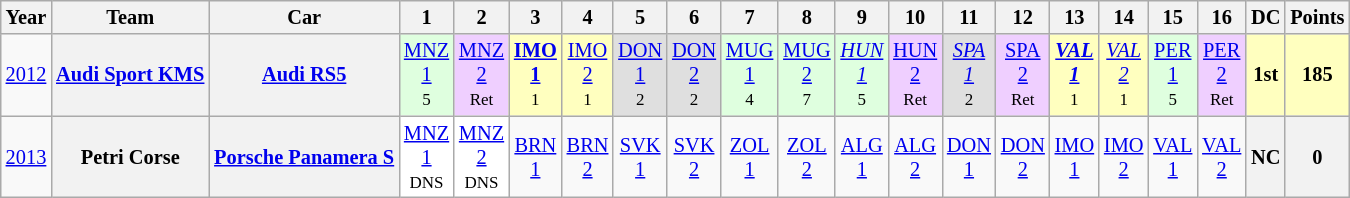<table class="wikitable" style="text-align:center; font-size:85%">
<tr>
<th>Year</th>
<th>Team</th>
<th>Car</th>
<th>1</th>
<th>2</th>
<th>3</th>
<th>4</th>
<th>5</th>
<th>6</th>
<th>7</th>
<th>8</th>
<th>9</th>
<th>10</th>
<th>11</th>
<th>12</th>
<th>13</th>
<th>14</th>
<th>15</th>
<th>16</th>
<th>DC</th>
<th>Points</th>
</tr>
<tr>
<td><a href='#'>2012</a></td>
<th><a href='#'>Audi Sport KMS</a></th>
<th><a href='#'>Audi RS5</a></th>
<td style="background:#dfffdf;"><a href='#'>MNZ<br>1</a><br><small>5</small></td>
<td style="background:#efcfff;"><a href='#'>MNZ<br>2</a><br><small>Ret</small></td>
<td style="background:#ffffbf;"><strong><a href='#'>IMO<br>1</a></strong><br><small>1</small></td>
<td style="background:#ffffbf;"><a href='#'>IMO<br>2</a><br><small>1</small></td>
<td style="background:#dfdfdf;"><a href='#'>DON<br>1</a><br><small>2</small></td>
<td style="background:#dfdfdf;"><a href='#'>DON<br>2</a><br><small>2</small></td>
<td style="background:#dfffdf;"><a href='#'>MUG<br>1</a><br><small>4</small></td>
<td style="background:#dfffdf;"><a href='#'>MUG<br>2</a><br><small>7</small></td>
<td style="background:#dfffdf;"><em><a href='#'>HUN<br>1</a></em><br><small>5</small></td>
<td style="background:#efcfff;"><a href='#'>HUN<br>2</a><br><small>Ret</small></td>
<td style="background:#dfdfdf;"><em><a href='#'>SPA<br>1</a></em><br><small>2</small></td>
<td style="background:#efcfff;"><a href='#'>SPA<br>2</a><br><small>Ret</small></td>
<td style="background:#ffffbf;"><strong><em><a href='#'>VAL<br>1</a></em></strong><br><small>1</small></td>
<td style="background:#ffffbf;"><em><a href='#'>VAL<br>2</a></em><br><small>1</small></td>
<td style="background:#dfffdf;"><a href='#'>PER<br>1</a><br><small>5</small></td>
<td style="background:#efcfff;"><a href='#'>PER<br>2</a><br><small>Ret</small></td>
<td style="background:#ffffbf;"><strong>1st</strong></td>
<td style="background:#ffffbf;"><strong>185</strong></td>
</tr>
<tr>
<td><a href='#'>2013</a></td>
<th>Petri Corse</th>
<th><a href='#'>Porsche Panamera S</a></th>
<td style="background:#ffffff;"><a href='#'>MNZ<br>1</a><br><small>DNS</small></td>
<td style="background:#ffffff;"><a href='#'>MNZ<br>2</a><br><small>DNS</small></td>
<td><a href='#'>BRN<br>1</a></td>
<td><a href='#'>BRN<br>2</a></td>
<td><a href='#'>SVK<br>1</a></td>
<td><a href='#'>SVK<br>2</a></td>
<td><a href='#'>ZOL<br>1</a></td>
<td><a href='#'>ZOL<br>2</a></td>
<td><a href='#'>ALG<br>1</a></td>
<td><a href='#'>ALG<br>2</a></td>
<td><a href='#'>DON<br>1</a></td>
<td><a href='#'>DON<br>2</a></td>
<td><a href='#'>IMO<br>1</a></td>
<td><a href='#'>IMO<br>2</a></td>
<td><a href='#'>VAL<br>1</a></td>
<td><a href='#'>VAL<br>2</a></td>
<th>NC</th>
<th>0</th>
</tr>
</table>
